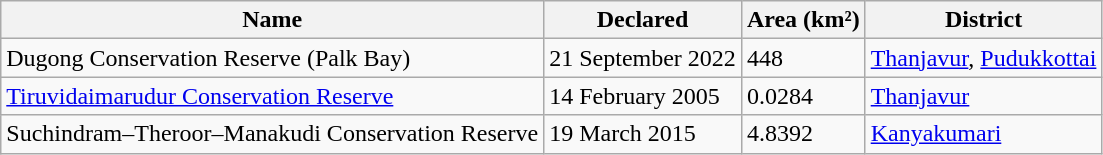<table class="wikitable sortable">
<tr>
<th>Name</th>
<th>Declared</th>
<th>Area (km²)</th>
<th>District</th>
</tr>
<tr>
<td>Dugong Conservation Reserve (Palk Bay)</td>
<td>21 September 2022</td>
<td>448</td>
<td><a href='#'>Thanjavur</a>, <a href='#'>Pudukkottai</a></td>
</tr>
<tr>
<td><a href='#'>Tiruvidaimarudur Conservation Reserve</a></td>
<td>14 February 2005</td>
<td>0.0284</td>
<td><a href='#'>Thanjavur</a></td>
</tr>
<tr>
<td>Suchindram–Theroor–Manakudi Conservation Reserve</td>
<td>19 March 2015</td>
<td>4.8392</td>
<td><a href='#'>Kanyakumari</a></td>
</tr>
</table>
